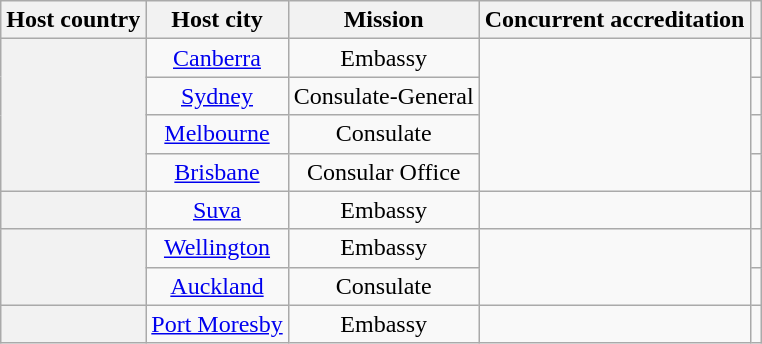<table class="wikitable plainrowheaders" style="text-align:center;">
<tr>
<th scope="col">Host country</th>
<th scope="col">Host city</th>
<th scope="col">Mission</th>
<th scope="col">Concurrent accreditation</th>
<th scope="col"></th>
</tr>
<tr>
<th scope="row" rowspan="4"></th>
<td><a href='#'>Canberra</a></td>
<td>Embassy</td>
<td rowspan="4"></td>
<td></td>
</tr>
<tr>
<td><a href='#'>Sydney</a></td>
<td>Consulate-General</td>
<td></td>
</tr>
<tr>
<td><a href='#'>Melbourne</a></td>
<td>Consulate</td>
<td></td>
</tr>
<tr>
<td><a href='#'>Brisbane</a></td>
<td>Consular Office</td>
<td></td>
</tr>
<tr>
<th scope="row"></th>
<td><a href='#'>Suva</a></td>
<td>Embassy</td>
<td></td>
<td></td>
</tr>
<tr>
<th scope="row" rowspan="2"></th>
<td><a href='#'>Wellington</a></td>
<td>Embassy</td>
<td rowspan="2"></td>
<td></td>
</tr>
<tr>
<td><a href='#'>Auckland</a></td>
<td>Consulate</td>
<td></td>
</tr>
<tr>
<th scope="row"></th>
<td><a href='#'>Port Moresby</a></td>
<td>Embassy</td>
<td></td>
<td></td>
</tr>
</table>
